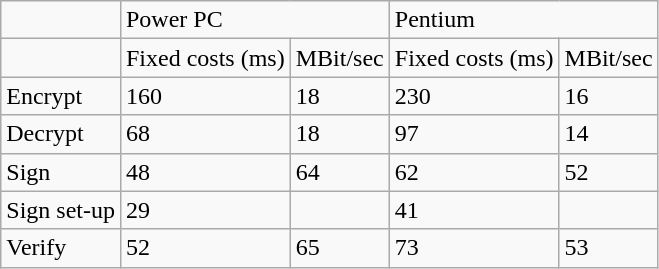<table class="wikitable">
<tr>
<td></td>
<td colspan="2">Power PC</td>
<td colspan="2">Pentium</td>
</tr>
<tr>
<td></td>
<td>Fixed costs (ms)</td>
<td>MBit/sec</td>
<td>Fixed costs (ms)</td>
<td>MBit/sec</td>
</tr>
<tr>
<td>Encrypt</td>
<td>160</td>
<td>18</td>
<td>230</td>
<td>16</td>
</tr>
<tr>
<td>Decrypt</td>
<td>68</td>
<td>18</td>
<td>97</td>
<td>14</td>
</tr>
<tr>
<td>Sign</td>
<td>48</td>
<td>64</td>
<td>62</td>
<td>52</td>
</tr>
<tr>
<td>Sign set-up</td>
<td>29</td>
<td></td>
<td>41</td>
<td></td>
</tr>
<tr>
<td>Verify</td>
<td>52</td>
<td>65</td>
<td>73</td>
<td>53</td>
</tr>
</table>
